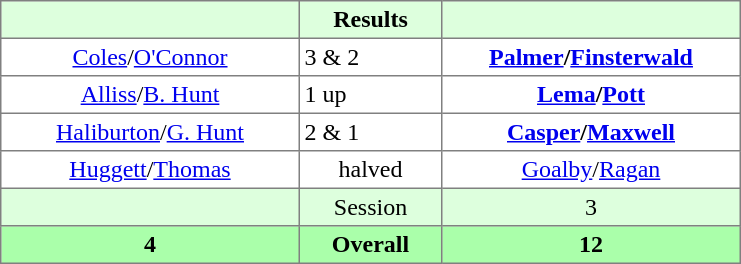<table border="1" cellpadding="3" style="border-collapse:collapse; text-align:center;">
<tr style="background:#dfd;">
<th style="width:12em;"></th>
<th style="width:5.5em;">Results</th>
<th style="width:12em;"></th>
</tr>
<tr>
<td><a href='#'>Coles</a>/<a href='#'>O'Connor</a></td>
<td align=left> 3 & 2</td>
<td><strong><a href='#'>Palmer</a>/<a href='#'>Finsterwald</a></strong></td>
</tr>
<tr>
<td><a href='#'>Alliss</a>/<a href='#'>B. Hunt</a></td>
<td align=left> 1 up</td>
<td><strong><a href='#'>Lema</a>/<a href='#'>Pott</a></strong></td>
</tr>
<tr>
<td><a href='#'>Haliburton</a>/<a href='#'>G. Hunt</a></td>
<td align=left> 2 & 1</td>
<td><strong><a href='#'>Casper</a>/<a href='#'>Maxwell</a></strong></td>
</tr>
<tr>
<td><a href='#'>Huggett</a>/<a href='#'>Thomas</a></td>
<td>halved</td>
<td><a href='#'>Goalby</a>/<a href='#'>Ragan</a></td>
</tr>
<tr style="background:#dfd;">
<td></td>
<td>Session</td>
<td>3</td>
</tr>
<tr style="background:#afa;">
<th>4</th>
<th>Overall</th>
<th>12</th>
</tr>
</table>
